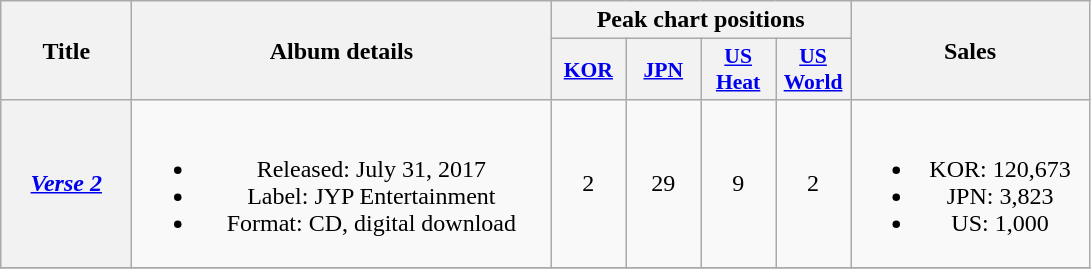<table class="wikitable plainrowheaders" style="text-align:center;">
<tr>
<th scope="col" rowspan="2" style="width:5em;">Title</th>
<th scope="col" rowspan="2" style="width:17em;">Album details</th>
<th scope="col" colspan="4">Peak chart positions</th>
<th scope="col" rowspan="2" style="width:9.5em;">Sales</th>
</tr>
<tr>
<th scope="col" style="width:3em;font-size:90%;"><a href='#'>KOR</a><br></th>
<th scope="col" style="width:3em;font-size:90%;"><a href='#'>JPN</a><br></th>
<th scope="col" style="width:3em;font-size:90%;"><a href='#'>US Heat</a><br></th>
<th scope="col" style="width:3em;font-size:90%;"><a href='#'>US World</a><br></th>
</tr>
<tr>
<th scope="row"><em><a href='#'>Verse 2</a></em></th>
<td><br><ul><li>Released: July 31, 2017</li><li>Label: JYP Entertainment</li><li>Format: CD, digital download</li></ul></td>
<td>2</td>
<td>29</td>
<td>9</td>
<td>2</td>
<td><br><ul><li>KOR: 120,673</li><li>JPN: 3,823</li><li>US: 1,000</li></ul></td>
</tr>
<tr>
</tr>
</table>
